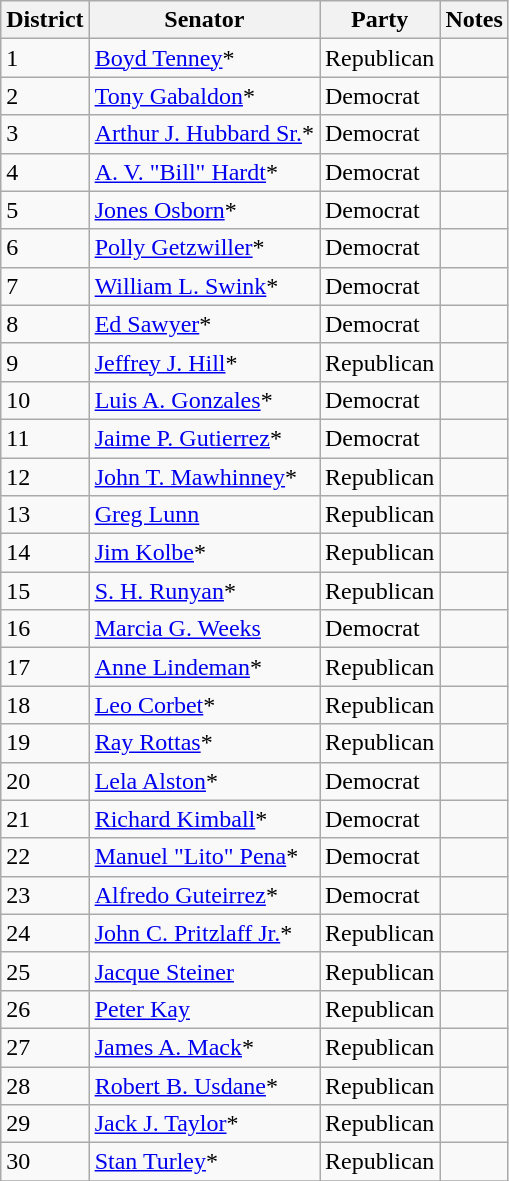<table class=wikitable>
<tr>
<th>District</th>
<th>Senator</th>
<th>Party</th>
<th>Notes</th>
</tr>
<tr>
<td>1</td>
<td><a href='#'>Boyd Tenney</a>*</td>
<td>Republican</td>
<td></td>
</tr>
<tr>
<td>2</td>
<td><a href='#'>Tony Gabaldon</a>*</td>
<td>Democrat</td>
<td></td>
</tr>
<tr>
<td>3</td>
<td><a href='#'>Arthur J. Hubbard Sr.</a>*</td>
<td>Democrat</td>
<td></td>
</tr>
<tr>
<td>4</td>
<td><a href='#'>A. V. "Bill" Hardt</a>*</td>
<td>Democrat</td>
<td></td>
</tr>
<tr>
<td>5</td>
<td><a href='#'>Jones Osborn</a>*</td>
<td>Democrat</td>
<td></td>
</tr>
<tr>
<td>6</td>
<td><a href='#'>Polly Getzwiller</a>*</td>
<td>Democrat</td>
<td></td>
</tr>
<tr>
<td>7</td>
<td><a href='#'>William L. Swink</a>*</td>
<td>Democrat</td>
<td></td>
</tr>
<tr>
<td>8</td>
<td><a href='#'>Ed Sawyer</a>*</td>
<td>Democrat</td>
<td></td>
</tr>
<tr>
<td>9</td>
<td><a href='#'>Jeffrey J. Hill</a>*</td>
<td>Republican</td>
<td></td>
</tr>
<tr>
<td>10</td>
<td><a href='#'>Luis A. Gonzales</a>*</td>
<td>Democrat</td>
<td></td>
</tr>
<tr>
<td>11</td>
<td><a href='#'>Jaime P. Gutierrez</a>*</td>
<td>Democrat</td>
<td></td>
</tr>
<tr>
<td>12</td>
<td><a href='#'>John T. Mawhinney</a>*</td>
<td>Republican</td>
<td></td>
</tr>
<tr>
<td>13</td>
<td><a href='#'>Greg Lunn</a></td>
<td>Republican</td>
<td></td>
</tr>
<tr>
<td>14</td>
<td><a href='#'>Jim Kolbe</a>*</td>
<td>Republican</td>
<td></td>
</tr>
<tr>
<td>15</td>
<td><a href='#'>S. H. Runyan</a>*</td>
<td>Republican</td>
<td></td>
</tr>
<tr>
<td>16</td>
<td><a href='#'>Marcia G. Weeks</a></td>
<td>Democrat</td>
<td></td>
</tr>
<tr>
<td>17</td>
<td><a href='#'>Anne Lindeman</a>*</td>
<td>Republican</td>
<td></td>
</tr>
<tr>
<td>18</td>
<td><a href='#'>Leo Corbet</a>*</td>
<td>Republican</td>
<td></td>
</tr>
<tr>
<td>19</td>
<td><a href='#'>Ray Rottas</a>*</td>
<td>Republican</td>
<td></td>
</tr>
<tr>
<td>20</td>
<td><a href='#'>Lela Alston</a>*</td>
<td>Democrat</td>
<td></td>
</tr>
<tr>
<td>21</td>
<td><a href='#'>Richard Kimball</a>*</td>
<td>Democrat</td>
<td></td>
</tr>
<tr>
<td>22</td>
<td><a href='#'>Manuel "Lito" Pena</a>*</td>
<td>Democrat</td>
<td></td>
</tr>
<tr>
<td>23</td>
<td><a href='#'>Alfredo Guteirrez</a>*</td>
<td>Democrat</td>
<td></td>
</tr>
<tr>
<td>24</td>
<td><a href='#'>John C. Pritzlaff Jr.</a>*</td>
<td>Republican</td>
<td></td>
</tr>
<tr>
<td>25</td>
<td><a href='#'>Jacque Steiner</a></td>
<td>Republican</td>
<td></td>
</tr>
<tr>
<td>26</td>
<td><a href='#'>Peter Kay</a></td>
<td>Republican</td>
<td></td>
</tr>
<tr>
<td>27</td>
<td><a href='#'>James A. Mack</a>*</td>
<td>Republican</td>
<td></td>
</tr>
<tr>
<td>28</td>
<td><a href='#'>Robert B. Usdane</a>*</td>
<td>Republican</td>
<td></td>
</tr>
<tr>
<td>29</td>
<td><a href='#'>Jack J. Taylor</a>*</td>
<td>Republican</td>
<td></td>
</tr>
<tr>
<td>30</td>
<td><a href='#'>Stan Turley</a>*</td>
<td>Republican</td>
<td></td>
</tr>
<tr>
</tr>
</table>
